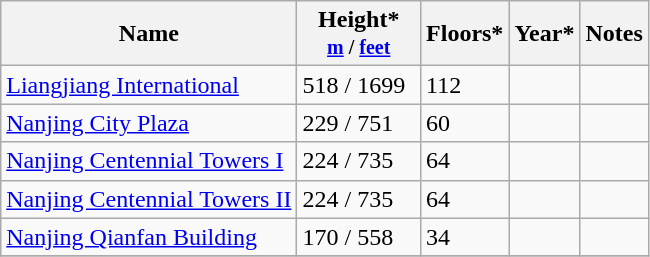<table class="wikitable sortable">
<tr>
<th>Name</th>
<th width="75px">Height*<br><small><a href='#'>m</a> / <a href='#'>feet</a></small></th>
<th>Floors*</th>
<th>Year*</th>
<th class="unsortable">Notes</th>
</tr>
<tr>
<td><a href='#'>Liangjiang International</a></td>
<td>518 / 1699</td>
<td>112</td>
<td></td>
<td></td>
</tr>
<tr>
<td><a href='#'>Nanjing City Plaza</a></td>
<td>229 / 751</td>
<td>60</td>
<td></td>
<td></td>
</tr>
<tr>
<td><a href='#'>Nanjing Centennial Towers I</a></td>
<td>224 / 735</td>
<td>64</td>
<td></td>
<td></td>
</tr>
<tr>
<td><a href='#'>Nanjing Centennial Towers II</a></td>
<td>224 / 735</td>
<td>64</td>
<td></td>
<td></td>
</tr>
<tr>
<td><a href='#'>Nanjing Qianfan Building</a></td>
<td>170 / 558</td>
<td>34</td>
<td></td>
<td></td>
</tr>
<tr>
</tr>
</table>
